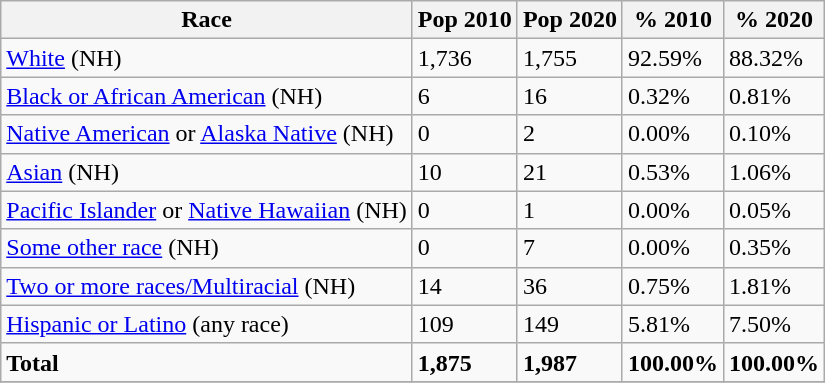<table class="wikitable">
<tr>
<th>Race</th>
<th>Pop 2010</th>
<th>Pop 2020</th>
<th>% 2010</th>
<th>% 2020</th>
</tr>
<tr>
<td><a href='#'>White</a> (NH)</td>
<td>1,736</td>
<td>1,755</td>
<td>92.59%</td>
<td>88.32%</td>
</tr>
<tr>
<td><a href='#'>Black or African American</a> (NH)</td>
<td>6</td>
<td>16</td>
<td>0.32%</td>
<td>0.81%</td>
</tr>
<tr>
<td><a href='#'>Native American</a> or <a href='#'>Alaska Native</a> (NH)</td>
<td>0</td>
<td>2</td>
<td>0.00%</td>
<td>0.10%</td>
</tr>
<tr>
<td><a href='#'>Asian</a> (NH)</td>
<td>10</td>
<td>21</td>
<td>0.53%</td>
<td>1.06%</td>
</tr>
<tr>
<td><a href='#'>Pacific Islander</a> or <a href='#'>Native Hawaiian</a> (NH)</td>
<td>0</td>
<td>1</td>
<td>0.00%</td>
<td>0.05%</td>
</tr>
<tr>
<td><a href='#'>Some other race</a> (NH)</td>
<td>0</td>
<td>7</td>
<td>0.00%</td>
<td>0.35%</td>
</tr>
<tr>
<td><a href='#'>Two or more races/Multiracial</a> (NH)</td>
<td>14</td>
<td>36</td>
<td>0.75%</td>
<td>1.81%</td>
</tr>
<tr>
<td><a href='#'>Hispanic or Latino</a> (any race)</td>
<td>109</td>
<td>149</td>
<td>5.81%</td>
<td>7.50%</td>
</tr>
<tr>
<td><strong>Total</strong></td>
<td><strong>1,875</strong></td>
<td><strong>1,987</strong></td>
<td><strong>100.00%</strong></td>
<td><strong>100.00%</strong></td>
</tr>
<tr>
</tr>
</table>
